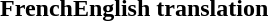<table CELLPADDING="0" CELLSPACING="0" WIDTH="0" BORDER="0">
<tr>
<th>French</th>
<th>English translation</th>
</tr>
<tr>
<td><br></td>
<td><br></td>
</tr>
</table>
